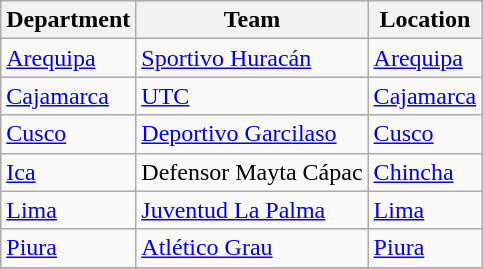<table class="wikitable">
<tr>
<th>Department</th>
<th>Team</th>
<th>Location</th>
</tr>
<tr>
<td><a href='#'>Arequipa</a></td>
<td><a href='#'>Sportivo Huracán</a></td>
<td><a href='#'>Arequipa</a></td>
</tr>
<tr>
<td><a href='#'>Cajamarca</a></td>
<td><a href='#'>UTC</a></td>
<td><a href='#'>Cajamarca</a></td>
</tr>
<tr>
<td><a href='#'>Cusco</a></td>
<td><a href='#'>Deportivo Garcilaso</a></td>
<td><a href='#'>Cusco</a></td>
</tr>
<tr>
<td><a href='#'>Ica</a></td>
<td>Defensor Mayta Cápac</td>
<td><a href='#'>Chincha</a></td>
</tr>
<tr>
<td><a href='#'>Lima</a></td>
<td><a href='#'>Juventud La Palma</a></td>
<td><a href='#'>Lima</a></td>
</tr>
<tr>
<td><a href='#'>Piura</a></td>
<td><a href='#'>Atlético Grau</a></td>
<td><a href='#'>Piura</a></td>
</tr>
<tr>
</tr>
</table>
